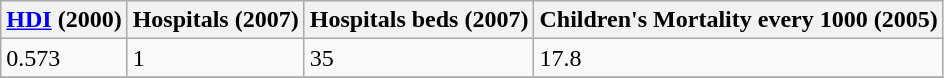<table class="wikitable" border="1">
<tr>
<th><a href='#'>HDI</a> (2000)</th>
<th>Hospitals (2007)</th>
<th>Hospitals beds (2007)</th>
<th>Children's Mortality every 1000 (2005)</th>
</tr>
<tr>
<td>0.573</td>
<td>1</td>
<td>35</td>
<td>17.8</td>
</tr>
<tr>
</tr>
</table>
